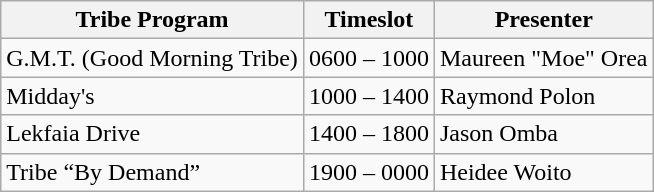<table class="wikitable">
<tr>
<th>Tribe Program</th>
<th>Timeslot</th>
<th>Presenter</th>
</tr>
<tr>
<td>G.M.T. (Good Morning Tribe)</td>
<td>0600 – 1000</td>
<td>Maureen "Moe" Orea</td>
</tr>
<tr>
<td>Midday's</td>
<td>1000 – 1400</td>
<td>Raymond Polon</td>
</tr>
<tr>
<td>Lekfaia Drive</td>
<td>1400 – 1800</td>
<td>Jason Omba</td>
</tr>
<tr>
<td>Tribe “By Demand”</td>
<td>1900 – 0000</td>
<td>Heidee Woito</td>
</tr>
</table>
